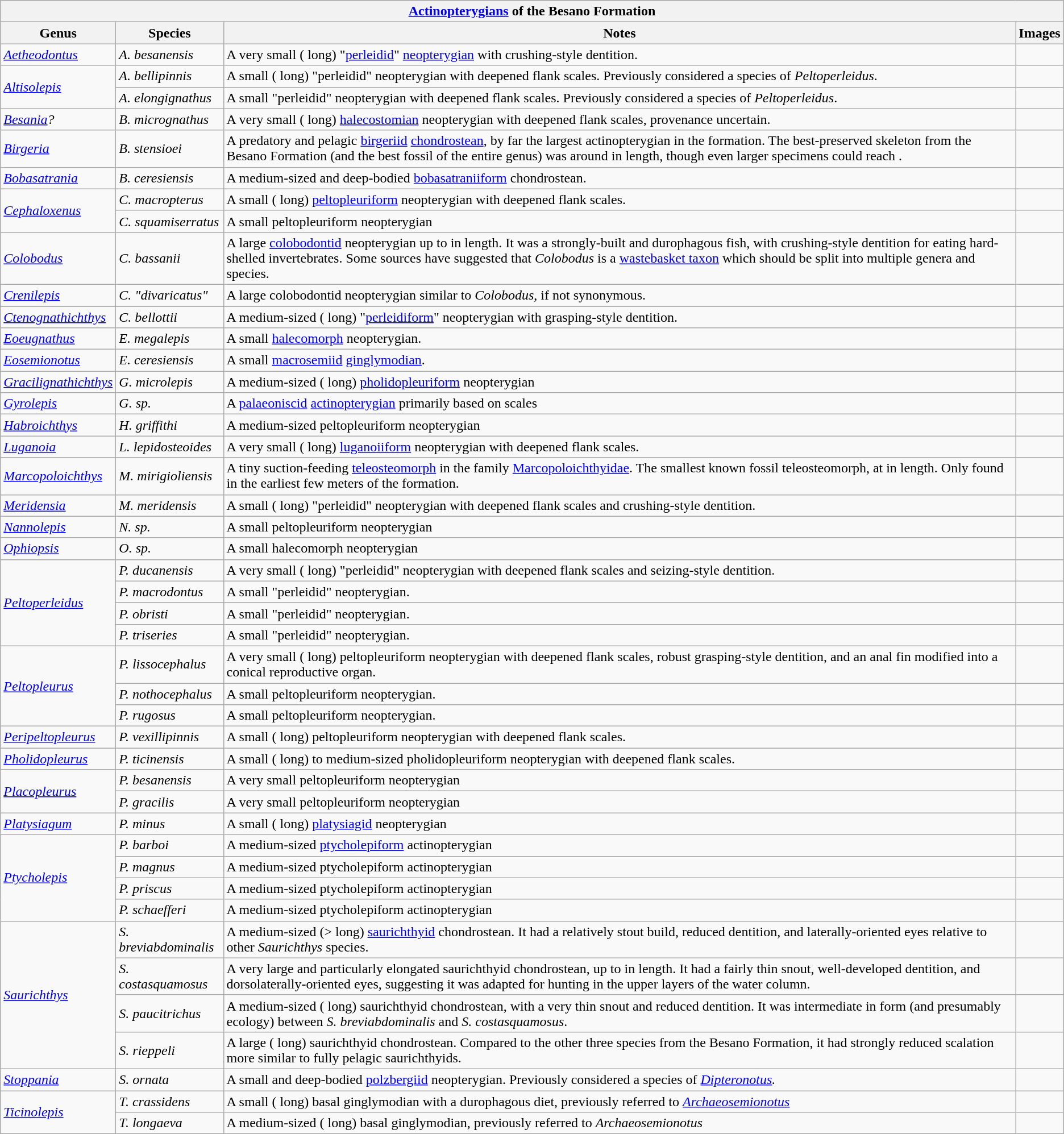<table class="wikitable" align="center">
<tr>
<th colspan="4" align="center"><strong><a href='#'>Actinopterygians</a> of the Besano Formation</strong></th>
</tr>
<tr>
<th>Genus</th>
<th>Species</th>
<th>Notes</th>
<th>Images</th>
</tr>
<tr>
<td><em><a href='#'>Aetheodontus</a></em></td>
<td><em>A. besanensis</em></td>
<td>A very small ( long) "<a href='#'>perleidid</a>" <a href='#'>neopterygian</a> with crushing-style dentition.</td>
<td></td>
</tr>
<tr>
<td rowspan="2"><em><a href='#'>Altisolepis</a></em></td>
<td><em>A. bellipinnis</em></td>
<td>A small ( long) "perleidid" neopterygian with deepened flank scales. Previously considered a species of <em>Peltoperleidus</em>.</td>
<td></td>
</tr>
<tr>
<td><em>A. elongignathus</em></td>
<td>A small "perleidid" neopterygian with deepened flank scales. Previously considered a species of <em>Peltoperleidus</em>.</td>
<td></td>
</tr>
<tr>
<td><em><a href='#'>Besania</a>?</em></td>
<td><em>B. micrognathus</em></td>
<td>A very small ( long) <a href='#'>halecostomian</a> neopterygian with deepened flank scales, provenance uncertain.</td>
<td></td>
</tr>
<tr>
<td><em><a href='#'>Birgeria</a></em></td>
<td><em>B. stensioei</em></td>
<td>A predatory and pelagic <a href='#'>birgeriid</a> <a href='#'>chondrostean</a>, by far the largest actinopterygian in the formation. The best-preserved skeleton from the Besano Formation (and the best fossil of the entire genus) was around  in length, though even larger specimens could reach .</td>
<td></td>
</tr>
<tr>
<td><em><a href='#'>Bobasatrania</a></em></td>
<td><em>B. ceresiensis</em></td>
<td>A medium-sized and deep-bodied <a href='#'>bobasatraniiform</a> chondrostean.</td>
<td></td>
</tr>
<tr>
<td rowspan="2"><em><a href='#'>Cephaloxenus</a></em></td>
<td><em>C. macropterus</em></td>
<td>A small ( long) <a href='#'>peltopleuriform</a> neopterygian with deepened flank scales.</td>
<td></td>
</tr>
<tr>
<td><em>C. squamiserratus</em></td>
<td>A small peltopleuriform neopterygian</td>
<td></td>
</tr>
<tr>
<td><em><a href='#'>Colobodus</a></em></td>
<td><em>C. bassanii</em></td>
<td>A large <a href='#'>colobodontid</a> neopterygian up to  in length. It was a strongly-built and durophagous fish, with crushing-style dentition for eating hard-shelled invertebrates. Some sources have suggested that <em>Colobodus</em> is a <a href='#'>wastebasket taxon</a> which should be split into multiple genera and species.</td>
<td></td>
</tr>
<tr>
<td><em><a href='#'>Crenilepis</a></em></td>
<td><em>C. "divaricatus"</em></td>
<td>A large colobodontid neopterygian similar to <em>Colobodus</em>, if not synonymous.</td>
<td></td>
</tr>
<tr>
<td><em><a href='#'>Ctenognathichthys</a></em></td>
<td><em>C. bellottii</em></td>
<td>A medium-sized ( long) "<a href='#'>perleidiform</a>" neopterygian with grasping-style dentition.</td>
<td></td>
</tr>
<tr>
<td><em><a href='#'>Eoeugnathus</a></em></td>
<td><em>E. megalepis</em></td>
<td>A small <a href='#'>halecomorph</a> neopterygian.</td>
<td></td>
</tr>
<tr>
<td><em><a href='#'>Eosemionotus</a></em></td>
<td><em>E. ceresiensis</em></td>
<td>A small <a href='#'>macrosemiid</a> <a href='#'>ginglymodian</a>.</td>
<td></td>
</tr>
<tr>
<td><em><a href='#'>Gracilignathichthys</a></em></td>
<td><em>G. microlepis</em></td>
<td>A medium-sized ( long) <a href='#'>pholidopleuriform</a> neopterygian</td>
<td></td>
</tr>
<tr>
<td><em><a href='#'>Gyrolepis</a></em></td>
<td><em>G. sp.</em></td>
<td>A <a href='#'>palaeoniscid</a> <a href='#'>actinopterygian</a> primarily based on scales</td>
<td></td>
</tr>
<tr>
<td><em><a href='#'>Habroichthys</a></em></td>
<td><em>H. griffithi</em></td>
<td>A medium-sized peltopleuriform neopterygian</td>
<td></td>
</tr>
<tr>
<td><em><a href='#'>Luganoia</a></em></td>
<td><em>L. lepidosteoides</em></td>
<td>A very small ( long) <a href='#'>luganoiiform</a> neopterygian with deepened flank scales.</td>
<td></td>
</tr>
<tr>
<td><em><a href='#'>Marcopoloichthys</a></em></td>
<td><em>M. mirigioliensis</em></td>
<td>A tiny suction-feeding <a href='#'>teleosteomorph</a> in the family <a href='#'>Marcopoloichthyidae</a>. The smallest known fossil teleosteomorph, at  in length. Only found in the earliest few meters of the formation.</td>
<td></td>
</tr>
<tr>
<td><em><a href='#'>Meridensia</a></em></td>
<td><em>M. meridensis</em></td>
<td>A small ( long) "perleidid" neopterygian with deepened flank scales and crushing-style dentition.</td>
<td></td>
</tr>
<tr>
<td><em><a href='#'>Nannolepis</a></em></td>
<td><em>N. sp.</em></td>
<td>A small peltopleuriform neopterygian</td>
<td></td>
</tr>
<tr>
<td><em><a href='#'>Ophiopsis</a></em></td>
<td><em>O. sp.</em></td>
<td>A small halecomorph neopterygian</td>
<td></td>
</tr>
<tr>
<td rowspan="4"><em><a href='#'>Peltoperleidus</a></em></td>
<td><em>P. ducanensis</em></td>
<td>A very small ( long) "perleidid" neopterygian with deepened flank scales and seizing-style dentition.</td>
<td></td>
</tr>
<tr>
<td><em>P. macrodontus</em></td>
<td>A small "perleidid" neopterygian.</td>
<td></td>
</tr>
<tr>
<td><em>P. obristi</em></td>
<td>A small "perleidid" neopterygian.</td>
<td></td>
</tr>
<tr>
<td><em>P. triseries</em></td>
<td>A small "perleidid" neopterygian.</td>
<td></td>
</tr>
<tr>
<td rowspan="3"><em><a href='#'>Peltopleurus</a></em></td>
<td><em>P. lissocephalus</em></td>
<td>A very small ( long) peltopleuriform neopterygian with deepened flank scales, robust grasping-style dentition, and an anal fin modified into a conical reproductive organ.</td>
<td></td>
</tr>
<tr>
<td><em>P. nothocephalus</em></td>
<td>A small peltopleuriform neopterygian.</td>
<td></td>
</tr>
<tr>
<td><em>P. rugosus</em></td>
<td>A small peltopleuriform neopterygian.</td>
<td></td>
</tr>
<tr>
<td><em><a href='#'>Peripeltopleurus</a></em></td>
<td><em>P. vexillipinnis</em></td>
<td>A small ( long) peltopleuriform neopterygian with deepened flank scales.</td>
<td></td>
</tr>
<tr>
<td><em><a href='#'>Pholidopleurus</a></em></td>
<td><em>P. ticinensis</em></td>
<td>A small ( long) to medium-sized pholidopleuriform neopterygian with deepened flank scales.</td>
<td></td>
</tr>
<tr>
<td rowspan="2"><em><a href='#'>Placopleurus</a></em></td>
<td><em>P. besanensis</em></td>
<td>A very small peltopleuriform neopterygian</td>
<td></td>
</tr>
<tr>
<td><em>P. gracilis</em></td>
<td>A very small peltopleuriform neopterygian</td>
<td></td>
</tr>
<tr>
<td><em><a href='#'>Platysiagum</a></em></td>
<td><em>P. minus</em></td>
<td>A small ( long) <a href='#'>platysiagid</a> neopterygian</td>
<td></td>
</tr>
<tr>
<td rowspan="4"><em><a href='#'>Ptycholepis</a></em></td>
<td><em>P. barboi</em></td>
<td>A medium-sized <a href='#'>ptycholepiform</a> actinopterygian</td>
<td></td>
</tr>
<tr>
<td><em>P. magnus</em></td>
<td>A medium-sized ptycholepiform actinopterygian</td>
<td></td>
</tr>
<tr>
<td><em>P. priscus</em></td>
<td>A medium-sized ptycholepiform actinopterygian</td>
<td></td>
</tr>
<tr>
<td><em>P. schaefferi</em></td>
<td>A medium-sized ptycholepiform actinopterygian</td>
<td></td>
</tr>
<tr>
<td rowspan="4"><em><a href='#'>Saurichthys</a></em></td>
<td><em>S. breviabdominalis</em></td>
<td>A medium-sized (> long) <a href='#'>saurichthyid</a> chondrostean. It had a relatively stout build, reduced dentition, and laterally-oriented eyes relative to other <em>Saurichthys</em> species.</td>
<td></td>
</tr>
<tr>
<td><em>S. costasquamosus</em></td>
<td>A very large and particularly elongated saurichthyid chondrostean, up to  in length. It had a fairly thin snout, well-developed dentition, and dorsolaterally-oriented eyes, suggesting it was adapted for hunting in the upper layers of the water column.</td>
<td></td>
</tr>
<tr>
<td><em>S. paucitrichus</em></td>
<td>A medium-sized ( long) saurichthyid chondrostean, with a very thin snout and reduced dentition. It was intermediate in form (and presumably ecology) between <em>S. breviabdominalis</em> and <em>S. costasquamosus</em>.</td>
<td></td>
</tr>
<tr>
<td><em>S. rieppeli</em></td>
<td>A large ( long) saurichthyid chondrostean. Compared to the other three species from the Besano Formation, it had strongly reduced scalation more similar to fully pelagic saurichthyids.</td>
<td></td>
</tr>
<tr>
<td><em><a href='#'>Stoppania</a></em></td>
<td><em>S. ornata</em></td>
<td>A small and deep-bodied <a href='#'>polzbergiid</a> neopterygian. Previously considered a species of <em><a href='#'>Dipteronotus</a>.</em></td>
<td></td>
</tr>
<tr>
<td rowspan="2"><em><a href='#'>Ticinolepis</a></em></td>
<td><em>T. crassidens</em></td>
<td>A small ( long) basal ginglymodian with a durophagous diet, previously referred to <em><a href='#'>Archaeosemionotus</a></em></td>
<td></td>
</tr>
<tr>
<td><em>T. longaeva</em></td>
<td>A medium-sized ( long) basal ginglymodian, previously referred to <em>Archaeosemionotus</em></td>
<td></td>
</tr>
</table>
